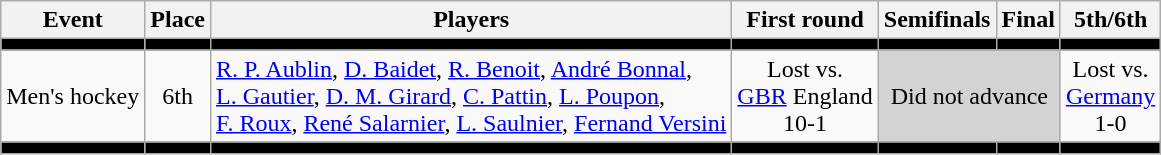<table class=wikitable>
<tr>
<th>Event</th>
<th>Place</th>
<th>Players</th>
<th>First round</th>
<th>Semifinals</th>
<th>Final</th>
<th>5th/6th</th>
</tr>
<tr bgcolor=black>
<td></td>
<td></td>
<td></td>
<td></td>
<td></td>
<td></td>
<td></td>
</tr>
<tr align=center>
<td align=left>Men's hockey</td>
<td>6th</td>
<td align=left><a href='#'>R. P. Aublin</a>, <a href='#'>D. Baidet</a>, <a href='#'>R. Benoit</a>, <a href='#'>André Bonnal</a>, <br> <a href='#'>L. Gautier</a>, <a href='#'>D. M. Girard</a>, <a href='#'>C. Pattin</a>, <a href='#'>L. Poupon</a>, <br> <a href='#'>F. Roux</a>, <a href='#'>René Salarnier</a>, <a href='#'>L. Saulnier</a>, <a href='#'>Fernand Versini</a></td>
<td>Lost vs. <br> <a href='#'>GBR</a> England <br> 10-1</td>
<td colspan=2 bgcolor=lightgray>Did not advance</td>
<td>Lost vs. <br> <a href='#'>Germany</a> <br> 1-0</td>
</tr>
<tr bgcolor=black>
<td></td>
<td></td>
<td></td>
<td></td>
<td></td>
<td></td>
<td></td>
</tr>
</table>
